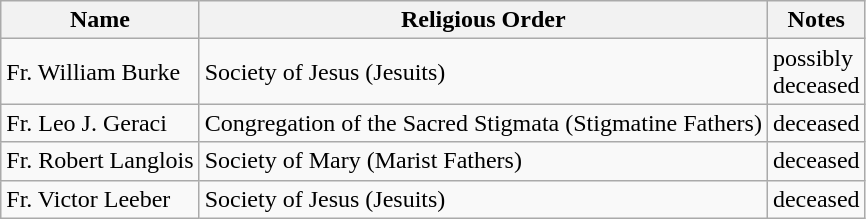<table class="wikitable">
<tr>
<th>Name</th>
<th>Religious Order</th>
<th>Notes</th>
</tr>
<tr>
<td>Fr. William Burke</td>
<td>Society of Jesus (Jesuits)</td>
<td>possibly<br>deceased</td>
</tr>
<tr>
<td>Fr. Leo J. Geraci</td>
<td>Congregation of the Sacred Stigmata (Stigmatine Fathers)</td>
<td>deceased</td>
</tr>
<tr>
<td>Fr. Robert Langlois</td>
<td>Society of Mary (Marist Fathers)</td>
<td>deceased</td>
</tr>
<tr>
<td>Fr. Victor Leeber</td>
<td>Society of Jesus (Jesuits)</td>
<td>deceased</td>
</tr>
</table>
